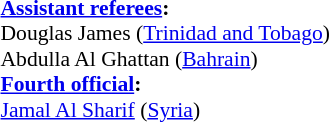<table style="width:100%; font-size:90%;">
<tr>
<td><br><strong><a href='#'>Assistant referees</a>:</strong>
<br>Douglas James (<a href='#'>Trinidad and Tobago</a>)
<br>Abdulla Al Ghattan (<a href='#'>Bahrain</a>)
<br><strong><a href='#'>Fourth official</a>:</strong>
<br><a href='#'>Jamal Al Sharif</a> (<a href='#'>Syria</a>)</td>
</tr>
</table>
